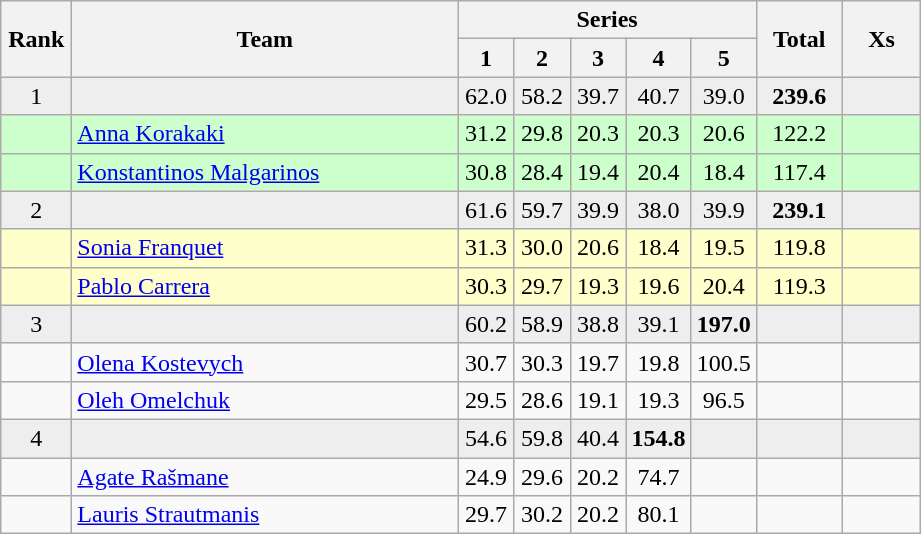<table class="wikitable" style="text-align:center">
<tr>
<th rowspan=2 width=40>Rank</th>
<th rowspan=2 width=250>Team</th>
<th colspan=5>Series</th>
<th rowspan=2 width=50>Total</th>
<th rowspan=2 width=45>Xs</th>
</tr>
<tr>
<th width=30>1</th>
<th width=30>2</th>
<th width=30>3</th>
<th width=30>4</th>
<th width=30>5</th>
</tr>
<tr bgcolor=eeeeee>
<td>1</td>
<td align=left></td>
<td>62.0</td>
<td>58.2</td>
<td>39.7</td>
<td>40.7</td>
<td>39.0</td>
<td><strong>239.6</strong></td>
<td></td>
</tr>
<tr bgcolor=ccffcc>
<td></td>
<td align=left><a href='#'>Anna Korakaki</a></td>
<td>31.2</td>
<td>29.8</td>
<td>20.3</td>
<td>20.3</td>
<td>20.6</td>
<td>122.2</td>
<td></td>
</tr>
<tr bgcolor=ccffcc>
<td></td>
<td align=left><a href='#'>Konstantinos Malgarinos</a></td>
<td>30.8</td>
<td>28.4</td>
<td>19.4</td>
<td>20.4</td>
<td>18.4</td>
<td>117.4</td>
<td></td>
</tr>
<tr bgcolor=eeeeee>
<td>2</td>
<td align=left></td>
<td>61.6</td>
<td>59.7</td>
<td>39.9</td>
<td>38.0</td>
<td>39.9</td>
<td><strong>239.1</strong></td>
<td></td>
</tr>
<tr bgcolor=ffffcc>
<td></td>
<td align=left><a href='#'>Sonia Franquet</a></td>
<td>31.3</td>
<td>30.0</td>
<td>20.6</td>
<td>18.4</td>
<td>19.5</td>
<td>119.8</td>
<td></td>
</tr>
<tr bgcolor=ffffcc>
<td></td>
<td align=left><a href='#'>Pablo Carrera</a></td>
<td>30.3</td>
<td>29.7</td>
<td>19.3</td>
<td>19.6</td>
<td>20.4</td>
<td>119.3</td>
<td></td>
</tr>
<tr bgcolor=eeeeee>
<td>3</td>
<td align=left></td>
<td>60.2</td>
<td>58.9</td>
<td>38.8</td>
<td>39.1</td>
<td><strong>197.0</strong></td>
<td></td>
<td></td>
</tr>
<tr>
<td></td>
<td align=left><a href='#'>Olena Kostevych</a></td>
<td>30.7</td>
<td>30.3</td>
<td>19.7</td>
<td>19.8</td>
<td>100.5</td>
<td></td>
<td></td>
</tr>
<tr>
<td></td>
<td align=left><a href='#'>Oleh Omelchuk</a></td>
<td>29.5</td>
<td>28.6</td>
<td>19.1</td>
<td>19.3</td>
<td>96.5</td>
<td></td>
<td></td>
</tr>
<tr bgcolor=eeeeee>
<td>4</td>
<td align=left></td>
<td>54.6</td>
<td>59.8</td>
<td>40.4</td>
<td><strong>154.8</strong></td>
<td></td>
<td></td>
<td></td>
</tr>
<tr>
<td></td>
<td align=left><a href='#'>Agate Rašmane</a></td>
<td>24.9</td>
<td>29.6</td>
<td>20.2</td>
<td>74.7</td>
<td></td>
<td></td>
<td></td>
</tr>
<tr>
<td></td>
<td align=left><a href='#'>Lauris Strautmanis</a></td>
<td>29.7</td>
<td>30.2</td>
<td>20.2</td>
<td>80.1</td>
<td></td>
<td></td>
<td></td>
</tr>
</table>
